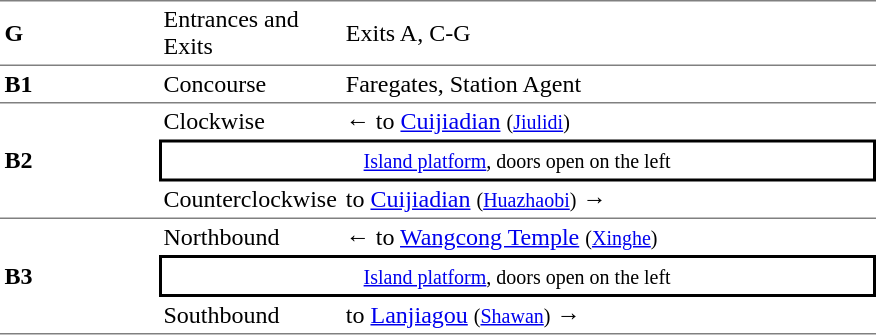<table cellspacing=0 cellpadding=3>
<tr>
<td style="border-top:solid 1px gray;border-bottom:solid 1px gray;" width=100><strong>G</strong></td>
<td style="border-top:solid 1px gray;border-bottom:solid 1px gray;" width=100>Entrances and Exits</td>
<td style="border-top:solid 1px gray;border-bottom:solid 1px gray;" width=350>Exits A, C-G</td>
</tr>
<tr>
<td style="border-top:solid 0px gray;border-bottom:solid 1px gray;" width=100><strong>B1</strong></td>
<td style="border-top:solid 0px gray;border-bottom:solid 1px gray;" width=100>Concourse</td>
<td style="border-top:solid 0px gray;border-bottom:solid 1px gray;" width=350>Faregates, Station Agent</td>
</tr>
<tr>
<td style="border-bottom:solid 1px gray;" rowspan=3><strong>B2</strong></td>
<td>Clockwise</td>
<td>←  to <a href='#'>Cuijiadian</a> <small>(<a href='#'>Jiulidi</a>)</small></td>
</tr>
<tr>
<td style="border-right:solid 2px black;border-left:solid 2px black;border-top:solid 2px black;border-bottom:solid 2px black;text-align:center;" colspan=2><small><a href='#'>Island platform</a>, doors open on the left</small></td>
</tr>
<tr>
<td style="border-bottom:solid 1px gray;">Counterclockwise</td>
<td style="border-bottom:solid 1px gray;">  to <a href='#'>Cuijiadian</a> <small>(<a href='#'>Huazhaobi</a>)</small> →</td>
</tr>
<tr>
<td style="border-bottom:solid 1px gray;" rowspan=3><strong>B3</strong></td>
<td>Northbound</td>
<td>←  to <a href='#'>Wangcong Temple</a> <small>(<a href='#'>Xinghe</a>)</small></td>
</tr>
<tr>
<td style="border-right:solid 2px black;border-left:solid 2px black;border-top:solid 2px black;border-bottom:solid 2px black;text-align:center;" colspan=2><small><a href='#'>Island platform</a>, doors open on the left</small></td>
</tr>
<tr>
<td style="border-bottom:solid 1px gray;">Southbound</td>
<td style="border-bottom:solid 1px gray;">  to <a href='#'>Lanjiagou</a> <small>(<a href='#'>Shawan</a>)</small> →</td>
</tr>
</table>
